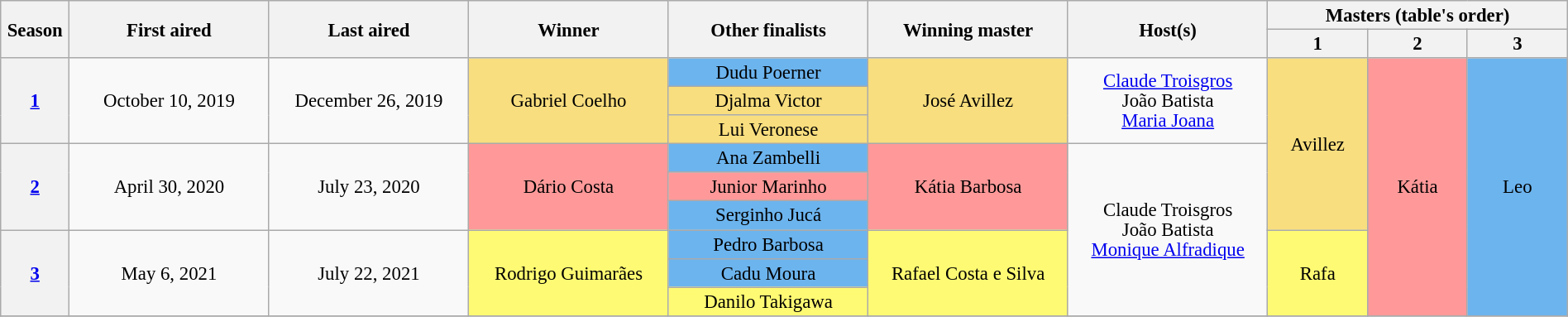<table class="wikitable" style="text-align:center; font-size:95%; line-height:16px;" width="100%">
<tr>
<th rowspan="2" scope="col" width="01%">Season</th>
<th rowspan="2" scope="col" width="10%">First aired</th>
<th rowspan="2" scope="col" width="10%">Last aired</th>
<th rowspan="2" scope="col" width="10%">Winner</th>
<th rowspan="2" scope="col" width="10%">Other finalists</th>
<th rowspan="2" scope="col" width="10%">Winning master</th>
<th rowspan="2" scope="col" width="10%">Host(s)</th>
<th colspan="3" scope="col" width="15%">Masters (table's order)</th>
</tr>
<tr>
<th scope="col" width="5%">1</th>
<th scope="col" width="5%">2</th>
<th scope="col" width="5%">3</th>
</tr>
<tr>
<th rowspan=3 scope="row"><a href='#'>1</a></th>
<td rowspan=3>October 10, 2019</td>
<td rowspan=3>December 26, 2019</td>
<td rowspan=3 bgcolor="F8DE7E">Gabriel Coelho</td>
<td rowspan=1 bgcolor="6CB4EE">Dudu Poerner</td>
<td rowspan=3 bgcolor="F8DE7E">José Avillez</td>
<td rowspan=3><a href='#'>Claude Troisgros</a><br>João Batista<br><a href='#'>Maria Joana</a></td>
<td rowspan=6 bgcolor="F8DE7E">Avillez</td>
<td rowspan=9 bgcolor="FF9999">Kátia</td>
<td rowspan=9 bgcolor="6CB4EE">Leo</td>
</tr>
<tr>
<td rowspan=1 bgcolor="F8DE7E">Djalma Victor</td>
</tr>
<tr>
<td rowspan=1 bgcolor="F8DE7E">Lui Veronese</td>
</tr>
<tr>
<th rowspan=3 scope="row"><a href='#'>2</a></th>
<td rowspan=3>April 30, 2020</td>
<td rowspan=3>July 23, 2020</td>
<td rowspan=3 bgcolor="FF9999">Dário Costa</td>
<td rowspan=1 bgcolor="6CB4EE">Ana Zambelli</td>
<td rowspan=3 bgcolor="FF9999">Kátia Barbosa</td>
<td rowspan=6>Claude Troisgros<br>João Batista<br><a href='#'>Monique Alfradique</a></td>
</tr>
<tr>
<td rowspan=1 bgcolor="FF9999">Junior Marinho</td>
</tr>
<tr>
<td rowspan=1 bgcolor="6CB4EE">Serginho Jucá</td>
</tr>
<tr>
<th rowspan=3 scope="row"><a href='#'>3</a></th>
<td rowspan=3>May 6, 2021</td>
<td rowspan=3>July 22, 2021</td>
<td rowspan=3 bgcolor="FFFA73">Rodrigo Guimarães</td>
<td rowspan=1 bgcolor="6CB4EE">Pedro Barbosa</td>
<td rowspan=3 bgcolor="FFFA73">Rafael Costa e Silva</td>
<td rowspan=3 bgcolor="FFFA73">Rafa</td>
</tr>
<tr>
<td rowspan=1 bgcolor="6CB4EE">Cadu Moura</td>
</tr>
<tr>
<td rowspan=1 bgcolor="FFFA73">Danilo Takigawa</td>
</tr>
<tr>
</tr>
</table>
